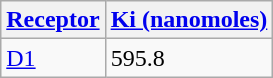<table class="wikitable">
<tr>
<th scope="col"><a href='#'>Receptor</a></th>
<th scope="col"><a href='#'>Ki (nanomoles)</a></th>
</tr>
<tr>
<td><a href='#'>D1</a></td>
<td>595.8</td>
</tr>
</table>
